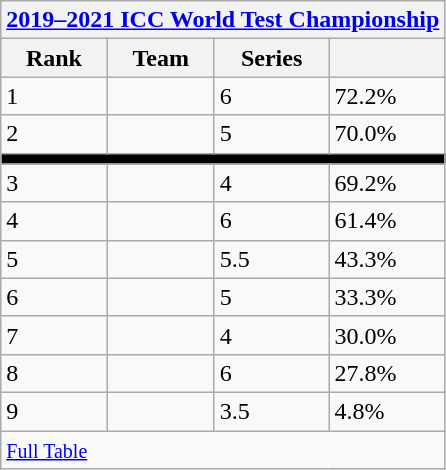<table class="wikitable" style="white-space: nowrap;" style="text-align:center">
<tr>
<th colspan="4"><a href='#'>2019–2021 ICC World Test Championship</a></th>
</tr>
<tr>
<th>Rank</th>
<th>Team</th>
<th>Series</th>
<th></th>
</tr>
<tr>
<td>1</td>
<td style="text-align:left"></td>
<td>6</td>
<td>72.2%</td>
</tr>
<tr>
<td>2</td>
<td style="text-align:left"></td>
<td>5</td>
<td>70.0%</td>
</tr>
<tr>
<td colspan="4" style="background-color:#000"></td>
</tr>
<tr>
<td>3</td>
<td style="text-align:left"></td>
<td>4</td>
<td>69.2%</td>
</tr>
<tr>
<td>4</td>
<td style="text-align:left"></td>
<td>6</td>
<td>61.4%</td>
</tr>
<tr>
<td>5</td>
<td style="text-align:left"></td>
<td>5.5</td>
<td>43.3%</td>
</tr>
<tr>
<td>6</td>
<td style="text-align:left"></td>
<td>5</td>
<td>33.3%</td>
</tr>
<tr>
<td>7</td>
<td style="text-align:left"></td>
<td>4</td>
<td>30.0%</td>
</tr>
<tr>
<td>8</td>
<td style="text-align:left"></td>
<td>6</td>
<td>27.8%</td>
</tr>
<tr>
<td>9</td>
<td style="text-align:left"></td>
<td>3.5</td>
<td>4.8%</td>
</tr>
<tr>
<td colspan="4"><small><a href='#'>Full Table</a></small></td>
</tr>
</table>
